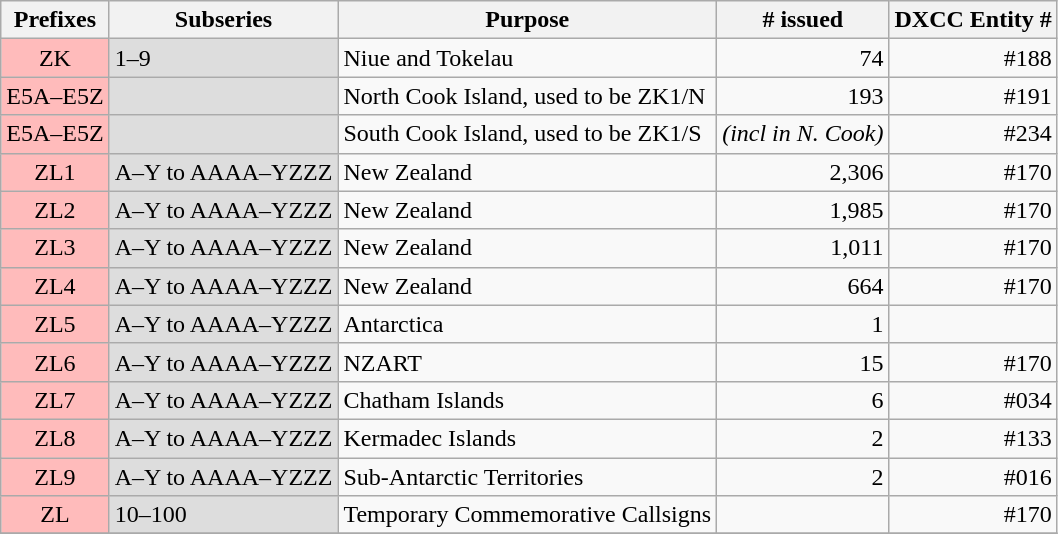<table class=wikitable>
<tr>
<th>Prefixes</th>
<th>Subseries</th>
<th>Purpose</th>
<th># issued</th>
<th>DXCC Entity #</th>
</tr>
<tr>
<td align="center" style="background: #ffbbbb;">ZK</td>
<td style="background: #dddddd;">1–9</td>
<td>Niue and Tokelau</td>
<td align="right">74</td>
<td align="right">#188</td>
</tr>
<tr>
<td align="center" style="background: #ffbbbb;">E5A–E5Z</td>
<td style="background: #dddddd;"></td>
<td>North Cook Island, used to be ZK1/N</td>
<td align="right">193</td>
<td align="right">#191</td>
</tr>
<tr>
<td align="center" style="background: #ffbbbb;">E5A–E5Z</td>
<td style="background: #dddddd;"></td>
<td>South Cook Island, used to be ZK1/S</td>
<td align="right"><em>(incl in N. Cook)</em></td>
<td align="right">#234</td>
</tr>
<tr>
<td align="center" style="background: #ffbbbb;">ZL1</td>
<td style="background: #dddddd;">A–Y to AAAA–YZZZ</td>
<td>New Zealand</td>
<td align="right">2,306</td>
<td align="right">#170</td>
</tr>
<tr>
<td align="center" style="background: #ffbbbb;">ZL2</td>
<td style="background: #dddddd;">A–Y to AAAA–YZZZ</td>
<td>New Zealand</td>
<td align="right">1,985</td>
<td align="right">#170</td>
</tr>
<tr>
<td align="center" style="background: #ffbbbb;">ZL3</td>
<td style="background: #dddddd;">A–Y to AAAA–YZZZ</td>
<td>New Zealand</td>
<td align="right">1,011</td>
<td align="right">#170</td>
</tr>
<tr>
<td align="center" style="background: #ffbbbb;">ZL4</td>
<td style="background: #dddddd;">A–Y to AAAA–YZZZ</td>
<td>New Zealand</td>
<td align="right">664</td>
<td align="right">#170</td>
</tr>
<tr>
<td align="center" style="background: #ffbbbb;">ZL5</td>
<td style="background: #dddddd;">A–Y to AAAA–YZZZ</td>
<td>Antarctica</td>
<td align="right">1</td>
</tr>
<tr>
<td align="center" style="background: #ffbbbb;">ZL6</td>
<td style="background: #dddddd;">A–Y to AAAA–YZZZ</td>
<td>NZART</td>
<td align="right">15</td>
<td align="right">#170</td>
</tr>
<tr>
<td align="center" style="background: #ffbbbb;">ZL7</td>
<td style="background: #dddddd;">A–Y to AAAA–YZZZ</td>
<td>Chatham Islands</td>
<td align="right">6</td>
<td align="right">#034</td>
</tr>
<tr>
<td align="center" style="background: #ffbbbb;">ZL8</td>
<td style="background: #dddddd;">A–Y to AAAA–YZZZ</td>
<td>Kermadec Islands</td>
<td align="right">2</td>
<td align="right">#133</td>
</tr>
<tr>
<td align="center" style="background: #ffbbbb;">ZL9</td>
<td style="background: #dddddd;">A–Y to AAAA–YZZZ</td>
<td>Sub-Antarctic Territories</td>
<td align="right">2</td>
<td align="right">#016</td>
</tr>
<tr>
<td align="center" style="background: #ffbbbb;">ZL</td>
<td style="background: #dddddd;">10–100</td>
<td>Temporary Commemorative Callsigns</td>
<td></td>
<td align="right">#170</td>
</tr>
<tr>
</tr>
</table>
